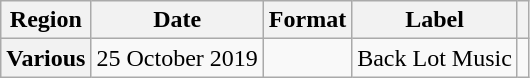<table class="wikitable plainrowheaders">
<tr>
<th scope="col">Region</th>
<th scope="col">Date</th>
<th scope="col">Format</th>
<th scope="col">Label</th>
<th scope="col"></th>
</tr>
<tr>
<th scope="row">Various</th>
<td>25 October 2019</td>
<td></td>
<td>Back Lot Music</td>
<td align="center"></td>
</tr>
</table>
